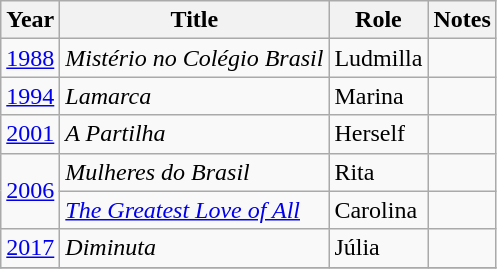<table class="wikitable">
<tr>
<th>Year</th>
<th>Title</th>
<th>Role</th>
<th>Notes</th>
</tr>
<tr>
<td><a href='#'>1988</a></td>
<td><em>Mistério no Colégio Brasil</em></td>
<td>Ludmilla</td>
<td></td>
</tr>
<tr>
<td><a href='#'>1994</a></td>
<td><em>Lamarca</em></td>
<td>Marina</td>
<td></td>
</tr>
<tr>
<td><a href='#'>2001</a></td>
<td><em>A Partilha</em></td>
<td>Herself</td>
<td></td>
</tr>
<tr>
<td rowspan="2"><a href='#'>2006</a></td>
<td><em>Mulheres do Brasil</em></td>
<td>Rita</td>
<td></td>
</tr>
<tr>
<td><em><a href='#'>The Greatest Love of All</a></em></td>
<td>Carolina</td>
<td></td>
</tr>
<tr>
<td><a href='#'>2017</a></td>
<td><em>Diminuta</em></td>
<td>Júlia</td>
<td></td>
</tr>
<tr>
</tr>
</table>
